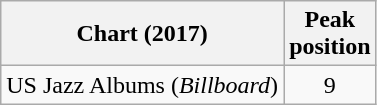<table class=wikitable>
<tr>
<th>Chart (2017)</th>
<th>Peak<br>position</th>
</tr>
<tr>
<td>US Jazz Albums (<em>Billboard</em>)</td>
<td align="center">9</td>
</tr>
</table>
